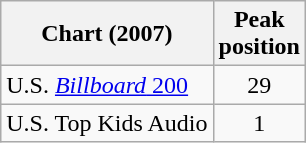<table class="wikitable sortable">
<tr>
<th align="left">Chart (2007)</th>
<th align="left">Peak <br>position</th>
</tr>
<tr>
<td align="left">U.S. <a href='#'><em>Billboard</em> 200</a></td>
<td style="text-align:center;">29</td>
</tr>
<tr>
<td align="left">U.S. Top Kids Audio</td>
<td style="text-align:center;">1</td>
</tr>
</table>
